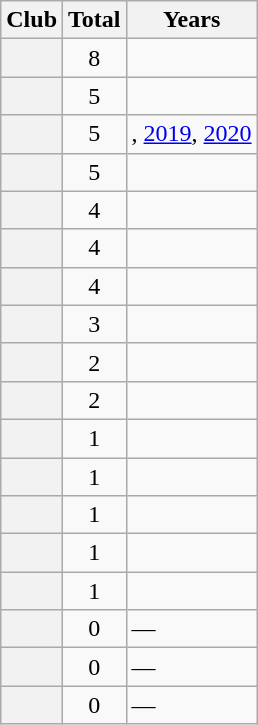<table class="wikitable sortable plainrowheaders">
<tr>
<th scope=col>Club</th>
<th scope=col>Total</th>
<th scope=col>Years</th>
</tr>
<tr>
<th scope=row></th>
<td style="text-align:center;">8</td>
<td></td>
</tr>
<tr>
<th scope=row></th>
<td style="text-align:center;">5</td>
<td></td>
</tr>
<tr>
<th scope="row"></th>
<td style="text-align:center;">5</td>
<td>, <a href='#'>2019</a>, <a href='#'>2020</a></td>
</tr>
<tr>
<th scope=row></th>
<td style="text-align:center;">5</td>
<td></td>
</tr>
<tr>
<th scope=row></th>
<td style="text-align:center;">4</td>
<td></td>
</tr>
<tr>
<th scope=row></th>
<td style="text-align:center;">4</td>
<td></td>
</tr>
<tr>
<th scope=row></th>
<td style="text-align:center;">4</td>
<td></td>
</tr>
<tr>
<th scope=row></th>
<td style="text-align:center;">3</td>
<td></td>
</tr>
<tr>
<th scope=row></th>
<td style="text-align:center;">2</td>
<td></td>
</tr>
<tr>
<th scope=row></th>
<td style="text-align:center;">2</td>
<td></td>
</tr>
<tr>
<th scope=row></th>
<td style="text-align:center;">1</td>
<td></td>
</tr>
<tr>
<th scope=row></th>
<td style="text-align:center;">1</td>
<td></td>
</tr>
<tr>
<th scope=row></th>
<td style="text-align:center;">1</td>
<td></td>
</tr>
<tr>
<th scope=row></th>
<td style="text-align:center;">1</td>
<td></td>
</tr>
<tr>
<th scope=row></th>
<td style="text-align:center;">1</td>
<td></td>
</tr>
<tr>
<th scope=row></th>
<td style="text-align:center;">0</td>
<td>—</td>
</tr>
<tr>
<th scope=row></th>
<td style="text-align:center;">0</td>
<td>—</td>
</tr>
<tr>
<th scope=row></th>
<td style="text-align:center;">0</td>
<td>—</td>
</tr>
</table>
